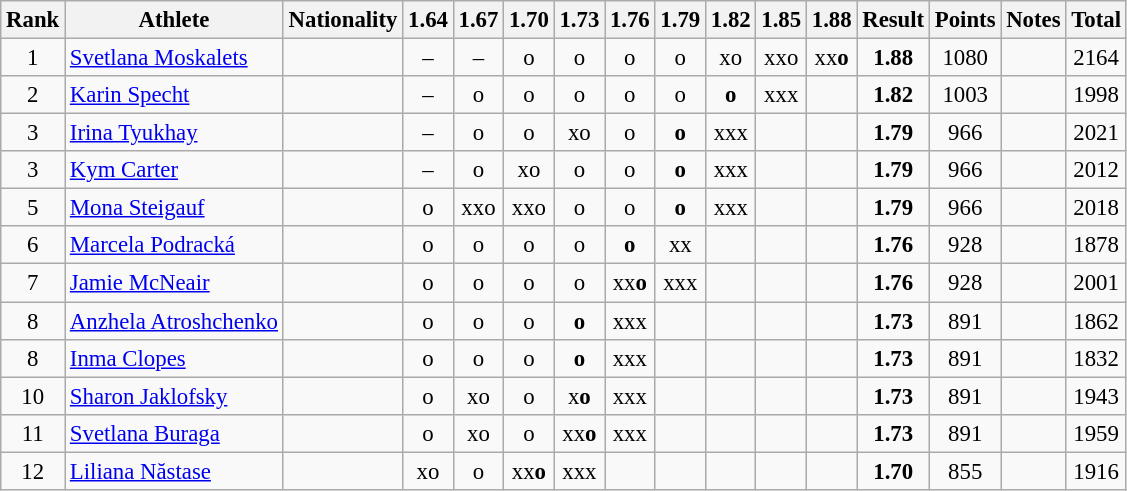<table class="wikitable sortable" style="text-align:center; font-size:95%">
<tr>
<th>Rank</th>
<th>Athlete</th>
<th>Nationality</th>
<th>1.64</th>
<th>1.67</th>
<th>1.70</th>
<th>1.73</th>
<th>1.76</th>
<th>1.79</th>
<th>1.82</th>
<th>1.85</th>
<th>1.88</th>
<th>Result</th>
<th>Points</th>
<th>Notes</th>
<th>Total</th>
</tr>
<tr>
<td>1</td>
<td align="left"><a href='#'>Svetlana Moskalets</a></td>
<td align=left></td>
<td>–</td>
<td>–</td>
<td>o</td>
<td>o</td>
<td>o</td>
<td>o</td>
<td>xo</td>
<td>xxo</td>
<td>xx<strong>o</strong></td>
<td><strong>1.88</strong></td>
<td>1080</td>
<td></td>
<td>2164</td>
</tr>
<tr>
<td>2</td>
<td align="left"><a href='#'>Karin Specht</a></td>
<td align=left></td>
<td>–</td>
<td>o</td>
<td>o</td>
<td>o</td>
<td>o</td>
<td>o</td>
<td><strong>o</strong></td>
<td>xxx</td>
<td></td>
<td><strong>1.82</strong></td>
<td>1003</td>
<td></td>
<td>1998</td>
</tr>
<tr>
<td>3</td>
<td align="left"><a href='#'>Irina Tyukhay</a></td>
<td align=left></td>
<td>–</td>
<td>o</td>
<td>o</td>
<td>xo</td>
<td>o</td>
<td><strong>o</strong></td>
<td>xxx</td>
<td></td>
<td></td>
<td><strong>1.79</strong></td>
<td>966</td>
<td></td>
<td>2021</td>
</tr>
<tr>
<td>3</td>
<td align="left"><a href='#'>Kym Carter</a></td>
<td align=left></td>
<td>–</td>
<td>o</td>
<td>xo</td>
<td>o</td>
<td>o</td>
<td><strong>o</strong></td>
<td>xxx</td>
<td></td>
<td></td>
<td><strong>1.79</strong></td>
<td>966</td>
<td></td>
<td>2012</td>
</tr>
<tr>
<td>5</td>
<td align="left"><a href='#'>Mona Steigauf</a></td>
<td align=left></td>
<td>o</td>
<td>xxo</td>
<td>xxo</td>
<td>o</td>
<td>o</td>
<td><strong>o</strong></td>
<td>xxx</td>
<td></td>
<td></td>
<td><strong>1.79</strong></td>
<td>966</td>
<td></td>
<td>2018</td>
</tr>
<tr>
<td>6</td>
<td align="left"><a href='#'>Marcela Podracká</a></td>
<td align=left></td>
<td>o</td>
<td>o</td>
<td>o</td>
<td>o</td>
<td><strong>o</strong></td>
<td>xx</td>
<td></td>
<td></td>
<td></td>
<td><strong>1.76</strong></td>
<td>928</td>
<td></td>
<td>1878</td>
</tr>
<tr>
<td>7</td>
<td align="left"><a href='#'>Jamie McNeair</a></td>
<td align=left></td>
<td>o</td>
<td>o</td>
<td>o</td>
<td>o</td>
<td>xx<strong>o</strong></td>
<td>xxx</td>
<td></td>
<td></td>
<td></td>
<td><strong>1.76</strong></td>
<td>928</td>
<td></td>
<td>2001</td>
</tr>
<tr>
<td>8</td>
<td align="left"><a href='#'>Anzhela Atroshchenko</a></td>
<td align=left></td>
<td>o</td>
<td>o</td>
<td>o</td>
<td><strong>o</strong></td>
<td>xxx</td>
<td></td>
<td></td>
<td></td>
<td></td>
<td><strong>1.73</strong></td>
<td>891</td>
<td></td>
<td>1862</td>
</tr>
<tr>
<td>8</td>
<td align="left"><a href='#'>Inma Clopes</a></td>
<td align=left></td>
<td>o</td>
<td>o</td>
<td>o</td>
<td><strong>o</strong></td>
<td>xxx</td>
<td></td>
<td></td>
<td></td>
<td></td>
<td><strong>1.73</strong></td>
<td>891</td>
<td></td>
<td>1832</td>
</tr>
<tr>
<td>10</td>
<td align="left"><a href='#'>Sharon Jaklofsky</a></td>
<td align=left></td>
<td>o</td>
<td>xo</td>
<td>o</td>
<td>x<strong>o</strong></td>
<td>xxx</td>
<td></td>
<td></td>
<td></td>
<td></td>
<td><strong>1.73</strong></td>
<td>891</td>
<td></td>
<td>1943</td>
</tr>
<tr>
<td>11</td>
<td align="left"><a href='#'>Svetlana Buraga</a></td>
<td align=left></td>
<td>o</td>
<td>xo</td>
<td>o</td>
<td>xx<strong>o</strong></td>
<td>xxx</td>
<td></td>
<td></td>
<td></td>
<td></td>
<td><strong>1.73</strong></td>
<td>891</td>
<td></td>
<td>1959</td>
</tr>
<tr>
<td>12</td>
<td align="left"><a href='#'>Liliana Năstase</a></td>
<td align=left></td>
<td>xo</td>
<td>o</td>
<td>xx<strong>o</strong></td>
<td>xxx</td>
<td></td>
<td></td>
<td></td>
<td></td>
<td></td>
<td><strong>1.70</strong></td>
<td>855</td>
<td></td>
<td>1916</td>
</tr>
</table>
